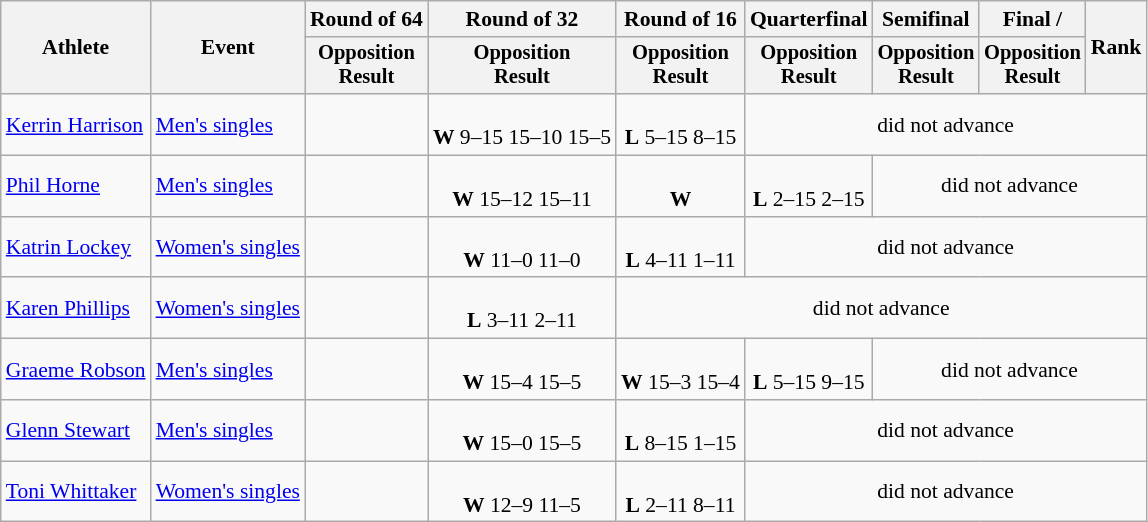<table class="wikitable" style="font-size:90%">
<tr>
<th rowspan="2">Athlete</th>
<th rowspan="2">Event</th>
<th>Round of 64</th>
<th>Round of 32</th>
<th>Round of 16</th>
<th>Quarterfinal</th>
<th>Semifinal</th>
<th>Final / </th>
<th rowspan="2">Rank</th>
</tr>
<tr style="font-size:95%">
<th>Opposition<br>Result</th>
<th>Opposition<br>Result</th>
<th>Opposition<br>Result</th>
<th>Opposition<br>Result</th>
<th>Opposition<br>Result</th>
<th>Opposition<br>Result</th>
</tr>
<tr align=center>
<td align=left><a href='#'>Kerrin Harrison</a></td>
<td align=left><a href='#'>Men's singles</a></td>
<td></td>
<td><br><strong>W</strong> 9–15 15–10 15–5</td>
<td><br><strong>L</strong> 5–15 8–15</td>
<td colspan=4>did not advance</td>
</tr>
<tr align=center>
<td align=left><a href='#'>Phil Horne</a></td>
<td align=left><a href='#'>Men's singles</a></td>
<td></td>
<td><br><strong>W</strong> 15–12 15–11</td>
<td><br><strong>W</strong> </td>
<td><br><strong>L</strong> 2–15 2–15</td>
<td colspan=3>did not advance</td>
</tr>
<tr align=center>
<td align=left><a href='#'>Katrin Lockey</a></td>
<td align=left><a href='#'>Women's singles</a></td>
<td></td>
<td><br><strong>W</strong> 11–0 11–0</td>
<td><br><strong>L</strong> 4–11 1–11</td>
<td colspan=4>did not advance</td>
</tr>
<tr align=center>
<td align=left><a href='#'>Karen Phillips</a></td>
<td align=left><a href='#'>Women's singles</a></td>
<td></td>
<td><br><strong>L</strong> 3–11 2–11</td>
<td colspan=5>did not advance</td>
</tr>
<tr align=center>
<td align=left><a href='#'>Graeme Robson</a></td>
<td align=left><a href='#'>Men's singles</a></td>
<td></td>
<td><br><strong>W</strong> 15–4 15–5</td>
<td><br><strong>W</strong> 15–3 15–4</td>
<td><br><strong>L</strong> 5–15 9–15</td>
<td colspan=3>did not advance</td>
</tr>
<tr align=center>
<td align=left><a href='#'>Glenn Stewart</a></td>
<td align=left><a href='#'>Men's singles</a></td>
<td></td>
<td><br><strong>W</strong> 15–0 15–5</td>
<td><br><strong>L</strong> 8–15 1–15</td>
<td colspan=4>did not advance</td>
</tr>
<tr align=center>
<td align=left><a href='#'>Toni Whittaker</a></td>
<td align=left><a href='#'>Women's singles</a></td>
<td></td>
<td><br><strong>W</strong> 12–9 11–5</td>
<td><br><strong>L</strong> 2–11 8–11</td>
<td colspan=4>did not advance</td>
</tr>
</table>
